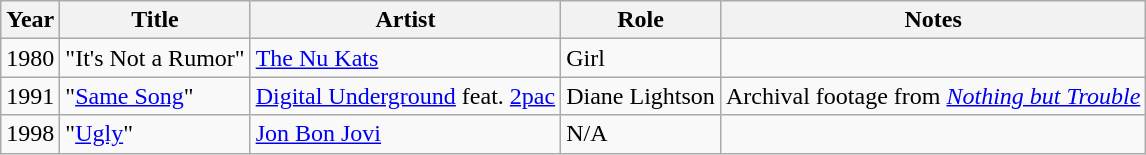<table class="wikitable">
<tr>
<th>Year</th>
<th>Title</th>
<th>Artist</th>
<th>Role</th>
<th>Notes</th>
</tr>
<tr>
<td>1980</td>
<td>"It's Not a Rumor"</td>
<td><a href='#'>The Nu Kats</a></td>
<td>Girl</td>
<td></td>
</tr>
<tr>
<td>1991</td>
<td>"<a href='#'>Same Song</a>"</td>
<td><a href='#'>Digital Underground</a> feat. <a href='#'>2pac</a></td>
<td>Diane Lightson</td>
<td>Archival footage from <em><a href='#'>Nothing but Trouble</a></em></td>
</tr>
<tr>
<td>1998</td>
<td>"<a href='#'>Ugly</a>"</td>
<td><a href='#'>Jon Bon Jovi</a></td>
<td>N/A</td>
<td></td>
</tr>
</table>
